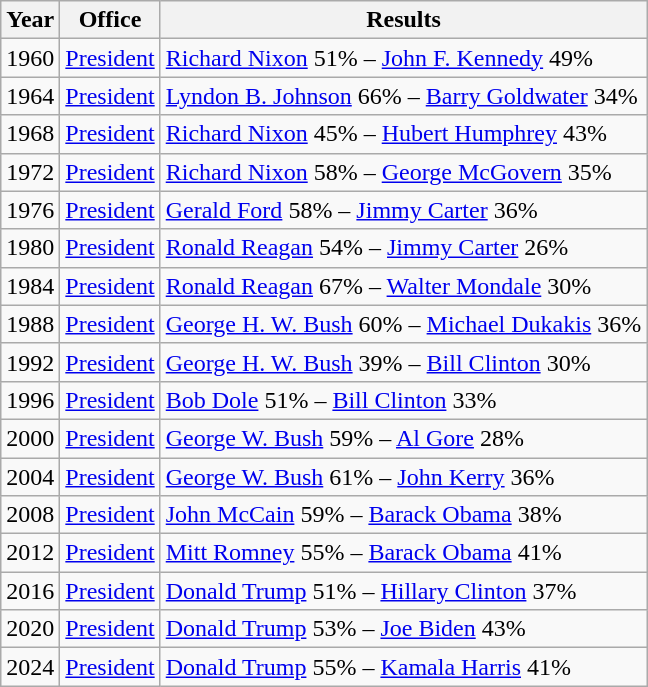<table class=wikitable>
<tr>
<th>Year</th>
<th>Office</th>
<th>Results</th>
</tr>
<tr>
<td>1960</td>
<td><a href='#'>President</a></td>
<td align="left" ><a href='#'>Richard Nixon</a> 51% – <a href='#'>John F. Kennedy</a> 49%</td>
</tr>
<tr>
<td>1964</td>
<td><a href='#'>President</a></td>
<td align="left" ><a href='#'>Lyndon B. Johnson</a> 66% – <a href='#'>Barry Goldwater</a> 34%</td>
</tr>
<tr>
<td>1968</td>
<td><a href='#'>President</a></td>
<td align="left" ><a href='#'>Richard Nixon</a> 45% – <a href='#'>Hubert Humphrey</a> 43%</td>
</tr>
<tr>
<td>1972</td>
<td><a href='#'>President</a></td>
<td align="left" ><a href='#'>Richard Nixon</a> 58% – <a href='#'>George McGovern</a> 35%</td>
</tr>
<tr>
<td>1976</td>
<td><a href='#'>President</a></td>
<td align="left" ><a href='#'>Gerald Ford</a> 58% – <a href='#'>Jimmy Carter</a> 36%</td>
</tr>
<tr>
<td>1980</td>
<td><a href='#'>President</a></td>
<td align="left" ><a href='#'>Ronald Reagan</a> 54% – <a href='#'>Jimmy Carter</a> 26%</td>
</tr>
<tr>
<td>1984</td>
<td><a href='#'>President</a></td>
<td align="left" ><a href='#'>Ronald Reagan</a> 67% – <a href='#'>Walter Mondale</a> 30%</td>
</tr>
<tr>
<td>1988</td>
<td><a href='#'>President</a></td>
<td align="left" ><a href='#'>George H. W. Bush</a> 60% – <a href='#'>Michael Dukakis</a> 36%</td>
</tr>
<tr>
<td>1992</td>
<td><a href='#'>President</a></td>
<td align="left" ><a href='#'>George H. W. Bush</a> 39% – <a href='#'>Bill Clinton</a> 30%</td>
</tr>
<tr>
<td>1996</td>
<td><a href='#'>President</a></td>
<td align="left" ><a href='#'>Bob Dole</a> 51% – <a href='#'>Bill Clinton</a> 33%</td>
</tr>
<tr>
<td>2000</td>
<td><a href='#'>President</a></td>
<td align="left" ><a href='#'>George W. Bush</a> 59% – <a href='#'>Al Gore</a> 28%</td>
</tr>
<tr>
<td>2004</td>
<td><a href='#'>President</a></td>
<td align="left" ><a href='#'>George W. Bush</a> 61% – <a href='#'>John Kerry</a> 36%</td>
</tr>
<tr>
<td>2008</td>
<td><a href='#'>President</a></td>
<td align="left" ><a href='#'>John McCain</a> 59% – <a href='#'>Barack Obama</a> 38%</td>
</tr>
<tr>
<td>2012</td>
<td><a href='#'>President</a></td>
<td align="left" ><a href='#'>Mitt Romney</a> 55% – <a href='#'>Barack Obama</a> 41%</td>
</tr>
<tr>
<td>2016</td>
<td><a href='#'>President</a></td>
<td align="left" ><a href='#'>Donald Trump</a> 51% – <a href='#'>Hillary Clinton</a> 37%</td>
</tr>
<tr>
<td>2020</td>
<td><a href='#'>President</a></td>
<td align="left" ><a href='#'>Donald Trump</a> 53% – <a href='#'>Joe Biden</a> 43%</td>
</tr>
<tr>
<td>2024</td>
<td><a href='#'>President</a></td>
<td align="left" ><a href='#'>Donald Trump</a> 55% – <a href='#'>Kamala Harris</a> 41%</td>
</tr>
</table>
